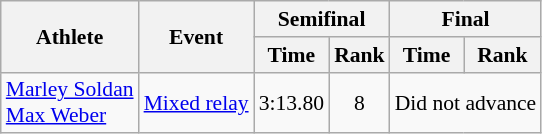<table class="wikitable" style="font-size:90%">
<tr>
<th rowspan=2>Athlete</th>
<th rowspan=2>Event</th>
<th colspan=2>Semifinal</th>
<th colspan=2>Final</th>
</tr>
<tr>
<th>Time</th>
<th>Rank</th>
<th>Time</th>
<th>Rank</th>
</tr>
<tr align=center>
<td align=left><a href='#'>Marley Soldan</a><br><a href='#'>Max Weber</a></td>
<td align=left><a href='#'>Mixed relay</a></td>
<td>3:13.80</td>
<td>8</td>
<td colspan=2>Did not advance</td>
</tr>
</table>
